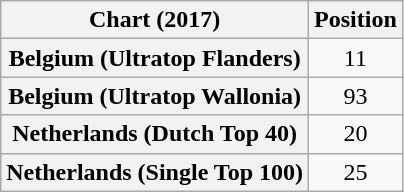<table class="wikitable sortable plainrowheaders" style="text-align:center">
<tr>
<th scope="col">Chart (2017)</th>
<th scope="col">Position</th>
</tr>
<tr>
<th scope="row">Belgium (Ultratop Flanders)</th>
<td>11</td>
</tr>
<tr>
<th scope="row">Belgium (Ultratop Wallonia)</th>
<td>93</td>
</tr>
<tr>
<th scope="row">Netherlands (Dutch Top 40)</th>
<td>20</td>
</tr>
<tr>
<th scope="row">Netherlands (Single Top 100)</th>
<td>25</td>
</tr>
</table>
